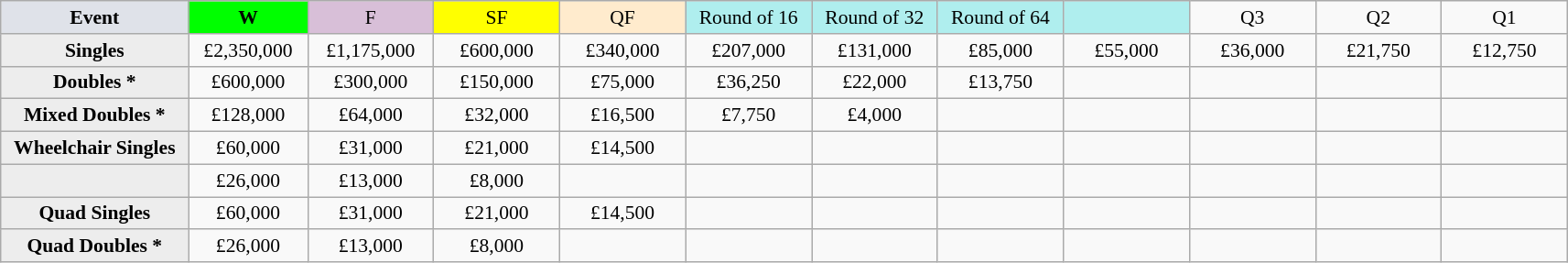<table class="wikitable" style="font-size:90%;text-align:center">
<tr>
<td style="width:130px; background:#dfe2e9;"><strong>Event</strong></td>
<td style="width:80px; background:lime;"><strong>W</strong></td>
<td style="width:85px; background:thistle;">F</td>
<td style="width:85px; background:#ff0;">SF</td>
<td style="width:85px; background:#ffebcd;">QF</td>
<td style="width:85px; background:#afeeee;">Round of 16</td>
<td style="width:85px; background:#afeeee;">Round of 32</td>
<td style="width:85px; background:#afeeee;">Round of 64</td>
<td style="width:85px; background:#afeeee;"></td>
<td style="width:85px;">Q3</td>
<td style="width:85px;">Q2</td>
<td style="width:85px;">Q1</td>
</tr>
<tr>
<td style="background:#ededed;"><strong>Singles</strong></td>
<td>£2,350,000</td>
<td>£1,175,000</td>
<td>£600,000</td>
<td>£340,000</td>
<td>£207,000</td>
<td>£131,000</td>
<td>£85,000</td>
<td>£55,000</td>
<td>£36,000</td>
<td>£21,750</td>
<td>£12,750</td>
</tr>
<tr>
<td style="background:#ededed;"><strong>Doubles *</strong></td>
<td>£600,000</td>
<td>£300,000</td>
<td>£150,000</td>
<td>£75,000</td>
<td>£36,250</td>
<td>£22,000</td>
<td>£13,750</td>
<td></td>
<td></td>
<td></td>
<td></td>
</tr>
<tr>
<td style="background:#ededed;"><strong>Mixed Doubles *</strong></td>
<td>£128,000</td>
<td>£64,000</td>
<td>£32,000</td>
<td>£16,500</td>
<td>£7,750</td>
<td>£4,000</td>
<td></td>
<td></td>
<td></td>
<td></td>
<td></td>
</tr>
<tr>
<td style="background:#ededed;"><strong>Wheelchair Singles</strong></td>
<td>£60,000</td>
<td>£31,000</td>
<td>£21,000</td>
<td>£14,500</td>
<td></td>
<td></td>
<td></td>
<td></td>
<td></td>
<td></td>
<td></td>
</tr>
<tr>
<td style="background:#ededed;"></td>
<td>£26,000</td>
<td>£13,000</td>
<td>£8,000</td>
<td></td>
<td></td>
<td></td>
<td></td>
<td></td>
<td></td>
<td></td>
<td></td>
</tr>
<tr>
<td style="background:#ededed;"><strong>Quad Singles</strong></td>
<td>£60,000</td>
<td>£31,000</td>
<td>£21,000</td>
<td>£14,500</td>
<td></td>
<td></td>
<td></td>
<td></td>
<td></td>
<td></td>
<td></td>
</tr>
<tr>
<td style="background:#ededed;"><strong>Quad Doubles *</strong></td>
<td>£26,000</td>
<td>£13,000</td>
<td>£8,000</td>
<td></td>
<td></td>
<td></td>
<td></td>
<td></td>
<td></td>
<td></td>
<td></td>
</tr>
</table>
